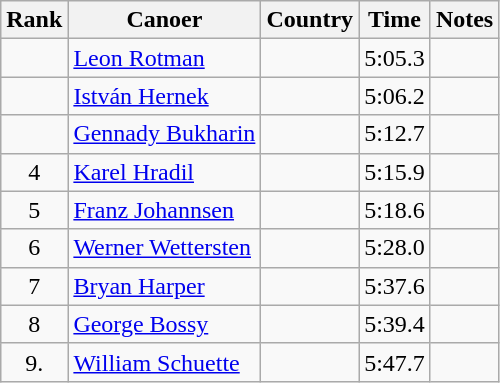<table class="wikitable sortable" style="text-align:center">
<tr>
<th>Rank</th>
<th>Canoer</th>
<th>Country</th>
<th>Time</th>
<th>Notes</th>
</tr>
<tr>
<td></td>
<td align=left athlete><a href='#'>Leon Rotman</a></td>
<td align=left></td>
<td>5:05.3</td>
<td></td>
</tr>
<tr>
<td></td>
<td align=left athlete><a href='#'>István Hernek</a></td>
<td align=left></td>
<td>5:06.2</td>
<td></td>
</tr>
<tr>
<td></td>
<td align=left athlete><a href='#'>Gennady Bukharin</a></td>
<td align=left></td>
<td>5:12.7</td>
<td></td>
</tr>
<tr>
<td>4</td>
<td align=left athlete><a href='#'>Karel Hradil</a></td>
<td align=left></td>
<td>5:15.9</td>
<td></td>
</tr>
<tr>
<td>5</td>
<td align=left athlete><a href='#'>Franz Johannsen</a></td>
<td align=left></td>
<td>5:18.6</td>
<td></td>
</tr>
<tr>
<td>6</td>
<td align=left athlete><a href='#'>Werner Wettersten</a></td>
<td align=left></td>
<td>5:28.0</td>
<td></td>
</tr>
<tr>
<td>7</td>
<td align=left athlete><a href='#'>Bryan Harper</a></td>
<td align=left></td>
<td>5:37.6</td>
<td></td>
</tr>
<tr>
<td>8</td>
<td align=left athlete><a href='#'>George Bossy</a></td>
<td align=left></td>
<td>5:39.4</td>
</tr>
<tr>
<td>9.</td>
<td align=left athlete><a href='#'>William Schuette</a></td>
<td align=left></td>
<td>5:47.7</td>
<td></td>
</tr>
</table>
